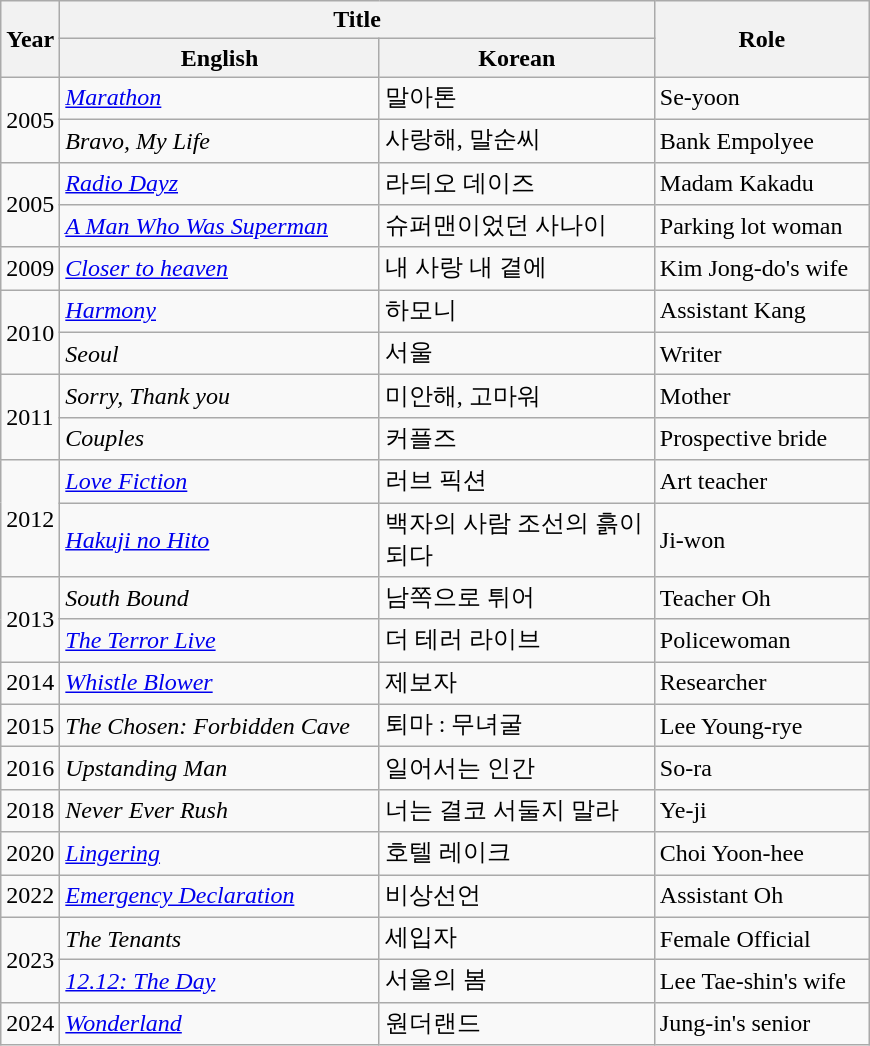<table class="wikitable sortable plainrowheaders">
<tr>
<th scope="col" rowspan="2">Year</th>
<th scope="col" colspan="2">Title</th>
<th scope="col" rowspan="2" style="width:8.5em;">Role</th>
</tr>
<tr>
<th scope="col" style="width:12.85em;">English</th>
<th scope="col" style="width:11em;">Korean</th>
</tr>
<tr>
<td rowspan="2">2005</td>
<td><em><a href='#'>Marathon</a></em></td>
<td>말아톤</td>
<td>Se-yoon</td>
</tr>
<tr>
<td><em>Bravo, My Life</em></td>
<td>사랑해, 말순씨</td>
<td>Bank Empolyee</td>
</tr>
<tr>
<td rowspan="2">2005</td>
<td><em><a href='#'>Radio Dayz</a></em></td>
<td>라듸오 데이즈</td>
<td>Madam Kakadu</td>
</tr>
<tr>
<td><em><a href='#'>A Man Who Was Superman</a></em></td>
<td>슈퍼맨이었던 사나이</td>
<td>Parking lot woman</td>
</tr>
<tr>
<td scope="row">2009</td>
<td><em><a href='#'>Closer to heaven</a></em></td>
<td>내 사랑 내 곁에</td>
<td>Kim Jong-do's wife</td>
</tr>
<tr>
<td rowspan="2">2010</td>
<td><em><a href='#'>Harmony</a></em></td>
<td>하모니</td>
<td>Assistant Kang</td>
</tr>
<tr>
<td><em>Seoul</em></td>
<td>서울</td>
<td>Writer</td>
</tr>
<tr>
<td rowspan="2">2011</td>
<td><em>Sorry, Thank you</em></td>
<td>미안해, 고마워</td>
<td>Mother</td>
</tr>
<tr>
<td><em>Couples</em></td>
<td>커플즈</td>
<td>Prospective bride</td>
</tr>
<tr>
<td rowspan="2">2012</td>
<td><em><a href='#'>Love Fiction</a></em></td>
<td>러브 픽션</td>
<td>Art teacher</td>
</tr>
<tr>
<td><em><a href='#'>Hakuji no Hito</a></em></td>
<td>백자의 사람 조선의 흙이 되다</td>
<td>Ji-won</td>
</tr>
<tr>
<td rowspan="2">2013</td>
<td><em>South Bound</em></td>
<td>남쪽으로 튀어</td>
<td>Teacher Oh</td>
</tr>
<tr>
<td><em><a href='#'>The Terror Live</a></em></td>
<td>더 테러 라이브</td>
<td>Policewoman</td>
</tr>
<tr>
<td scope="row">2014</td>
<td><em><a href='#'>Whistle Blower</a></em></td>
<td>제보자</td>
<td>Researcher</td>
</tr>
<tr>
<td scope="row">2015</td>
<td><em>The Chosen: Forbidden Cave</em></td>
<td>퇴마 : 무녀굴</td>
<td>Lee Young-rye</td>
</tr>
<tr>
<td scope="row">2016</td>
<td><em>Upstanding Man</em></td>
<td>일어서는 인간</td>
<td>So-ra</td>
</tr>
<tr>
<td scope="row">2018</td>
<td><em>Never Ever Rush</em></td>
<td>너는 결코 서둘지 말라</td>
<td>Ye-ji</td>
</tr>
<tr>
<td scope="row">2020</td>
<td><em><a href='#'>Lingering</a></em></td>
<td>호텔 레이크</td>
<td>Choi Yoon-hee</td>
</tr>
<tr>
<td>2022</td>
<td><em><a href='#'>Emergency Declaration</a></em></td>
<td>비상선언</td>
<td>Assistant Oh</td>
</tr>
<tr>
<td rowspan="2">2023</td>
<td><em>The Tenants</em></td>
<td>세입자</td>
<td>Female Official</td>
</tr>
<tr>
<td><em><a href='#'>12.12: The Day</a></em></td>
<td>서울의 봄</td>
<td>Lee Tae-shin's wife</td>
</tr>
<tr>
<td>2024</td>
<td><em><a href='#'>Wonderland</a></em></td>
<td>원더랜드</td>
<td>Jung-in's senior</td>
</tr>
</table>
